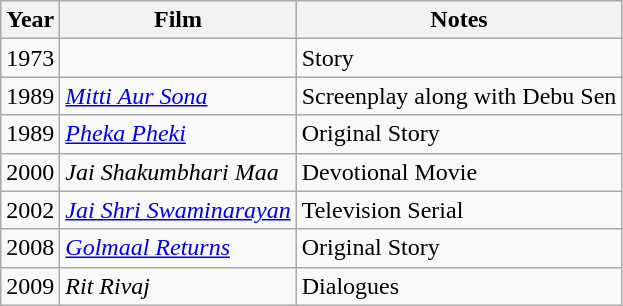<table class="wikitable sortable">
<tr>
<th>Year</th>
<th>Film</th>
<th>Notes</th>
</tr>
<tr>
<td>1973</td>
<td></td>
<td>Story</td>
</tr>
<tr>
<td>1989</td>
<td><em><a href='#'>Mitti Aur Sona</a></em></td>
<td>Screenplay along with Debu Sen</td>
</tr>
<tr>
<td>1989</td>
<td><em><a href='#'>Pheka Pheki</a></em></td>
<td>Original Story</td>
</tr>
<tr>
<td>2000</td>
<td><em>Jai Shakumbhari Maa</em></td>
<td>Devotional Movie</td>
</tr>
<tr>
<td>2002</td>
<td><em><a href='#'>Jai Shri Swaminarayan </a></em></td>
<td>Television Serial</td>
</tr>
<tr>
<td>2008</td>
<td><em><a href='#'>Golmaal Returns</a></em></td>
<td>Original Story</td>
</tr>
<tr>
<td>2009</td>
<td><em>Rit Rivaj</em></td>
<td>Dialogues</td>
</tr>
</table>
